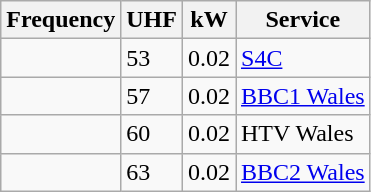<table class="wikitable sortable">
<tr>
<th>Frequency</th>
<th>UHF</th>
<th>kW</th>
<th>Service</th>
</tr>
<tr>
<td></td>
<td>53</td>
<td>0.02</td>
<td><a href='#'>S4C</a></td>
</tr>
<tr>
<td></td>
<td>57</td>
<td>0.02</td>
<td><a href='#'>BBC1 Wales</a></td>
</tr>
<tr>
<td></td>
<td>60</td>
<td>0.02</td>
<td>HTV Wales</td>
</tr>
<tr>
<td></td>
<td>63</td>
<td>0.02</td>
<td><a href='#'>BBC2 Wales</a></td>
</tr>
</table>
